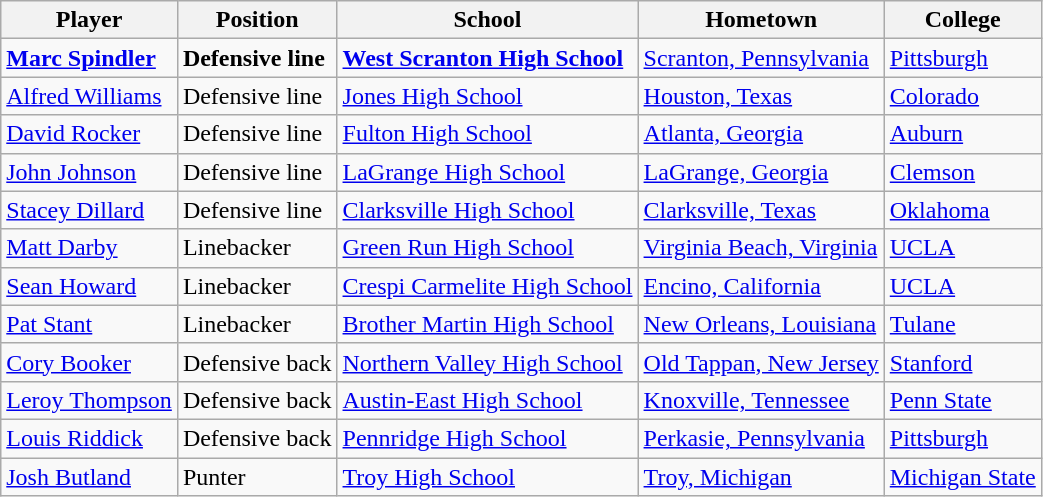<table class="wikitable">
<tr>
<th>Player</th>
<th>Position</th>
<th>School</th>
<th>Hometown</th>
<th>College</th>
</tr>
<tr>
<td><strong><a href='#'>Marc Spindler</a></strong></td>
<td><strong>Defensive line</strong></td>
<td><strong><a href='#'>West Scranton High School</a></strong></td>
<td><a href='#'>Scranton, Pennsylvania</a></td>
<td><a href='#'>Pittsburgh</a></td>
</tr>
<tr>
<td><a href='#'>Alfred Williams</a></td>
<td>Defensive line</td>
<td><a href='#'>Jones High School</a></td>
<td><a href='#'>Houston, Texas</a></td>
<td><a href='#'>Colorado</a></td>
</tr>
<tr>
<td><a href='#'>David Rocker</a></td>
<td>Defensive line</td>
<td><a href='#'>Fulton High School</a></td>
<td><a href='#'>Atlanta, Georgia</a></td>
<td><a href='#'>Auburn</a></td>
</tr>
<tr>
<td><a href='#'>John Johnson</a></td>
<td>Defensive line</td>
<td><a href='#'>LaGrange High School</a></td>
<td><a href='#'>LaGrange, Georgia</a></td>
<td><a href='#'>Clemson</a></td>
</tr>
<tr>
<td><a href='#'>Stacey Dillard</a></td>
<td>Defensive line</td>
<td><a href='#'>Clarksville High School</a></td>
<td><a href='#'>Clarksville, Texas</a></td>
<td><a href='#'>Oklahoma</a></td>
</tr>
<tr>
<td><a href='#'>Matt Darby</a></td>
<td>Linebacker</td>
<td><a href='#'>Green Run High School</a></td>
<td><a href='#'>Virginia Beach, Virginia</a></td>
<td><a href='#'>UCLA</a></td>
</tr>
<tr>
<td><a href='#'>Sean Howard</a></td>
<td>Linebacker</td>
<td><a href='#'>Crespi Carmelite High School</a></td>
<td><a href='#'>Encino, California</a></td>
<td><a href='#'>UCLA</a></td>
</tr>
<tr>
<td><a href='#'>Pat Stant</a></td>
<td>Linebacker</td>
<td><a href='#'>Brother Martin High School</a></td>
<td><a href='#'>New Orleans, Louisiana</a></td>
<td><a href='#'>Tulane</a></td>
</tr>
<tr>
<td><a href='#'>Cory Booker</a></td>
<td>Defensive back</td>
<td><a href='#'>Northern Valley High School</a></td>
<td><a href='#'>Old Tappan, New Jersey</a></td>
<td><a href='#'>Stanford</a></td>
</tr>
<tr>
<td><a href='#'>Leroy Thompson</a></td>
<td>Defensive back</td>
<td><a href='#'>Austin-East High School</a></td>
<td><a href='#'>Knoxville, Tennessee</a></td>
<td><a href='#'>Penn State</a></td>
</tr>
<tr>
<td><a href='#'>Louis Riddick</a></td>
<td>Defensive back</td>
<td><a href='#'>Pennridge High School</a></td>
<td><a href='#'>Perkasie, Pennsylvania</a></td>
<td><a href='#'>Pittsburgh</a></td>
</tr>
<tr>
<td><a href='#'>Josh Butland</a></td>
<td>Punter</td>
<td><a href='#'>Troy High School</a></td>
<td><a href='#'>Troy, Michigan</a></td>
<td><a href='#'>Michigan State</a></td>
</tr>
</table>
